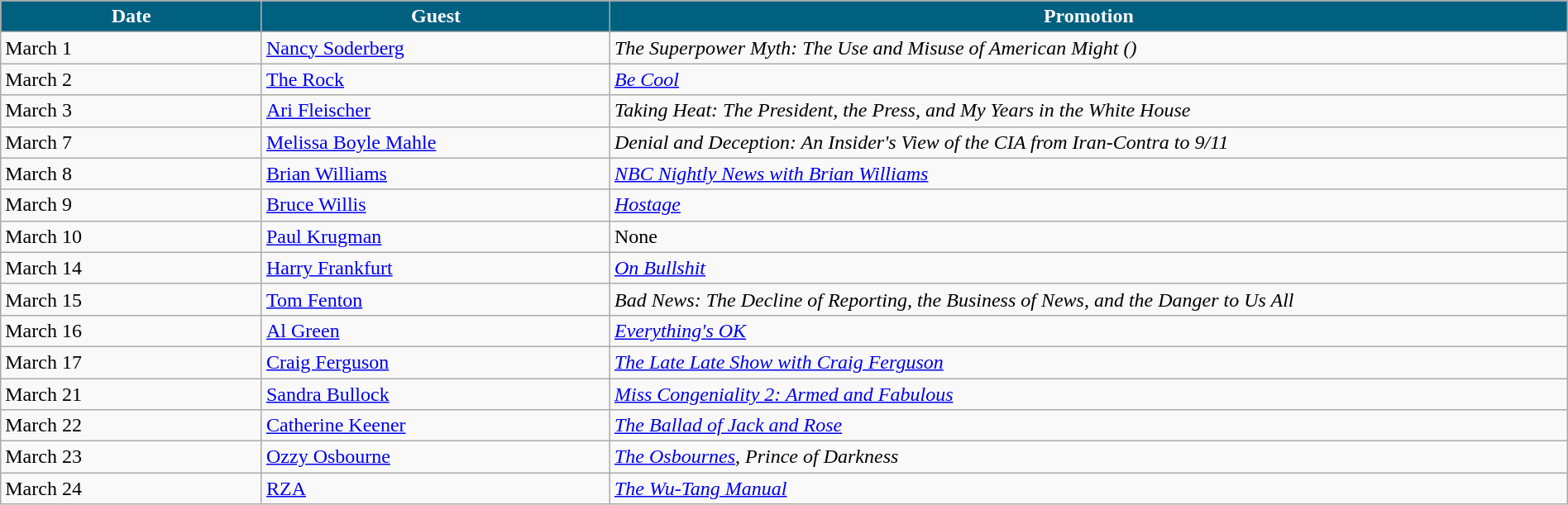<table class="wikitable" width="100%">
<tr bgcolor="#CCCCCC">
<th width="15%" style="background:#006080; color:#FFFFFF">Date</th>
<th width="20%" style="background:#006080; color:#FFFFFF">Guest</th>
<th width="55%" style="background:#006080; color:#FFFFFF">Promotion</th>
</tr>
<tr>
<td>March 1</td>
<td><a href='#'>Nancy Soderberg</a></td>
<td><em>The Superpower Myth: The Use and Misuse of American Might ()</em></td>
</tr>
<tr>
<td>March 2</td>
<td><a href='#'>The Rock</a></td>
<td><em><a href='#'>Be Cool</a></em></td>
</tr>
<tr>
<td>March 3</td>
<td><a href='#'>Ari Fleischer</a></td>
<td><em>Taking Heat: The President, the Press, and My Years in the White House</em></td>
</tr>
<tr>
<td>March 7</td>
<td><a href='#'>Melissa Boyle Mahle</a></td>
<td><em>Denial and Deception: An Insider's View of the CIA from Iran-Contra to 9/11</em></td>
</tr>
<tr>
<td>March 8</td>
<td><a href='#'>Brian Williams</a></td>
<td><em><a href='#'>NBC Nightly News with Brian Williams</a></em></td>
</tr>
<tr>
<td>March 9</td>
<td><a href='#'>Bruce Willis</a></td>
<td><em><a href='#'>Hostage</a></em></td>
</tr>
<tr>
<td>March 10</td>
<td><a href='#'>Paul Krugman</a></td>
<td>None</td>
</tr>
<tr>
<td>March 14</td>
<td><a href='#'>Harry Frankfurt</a></td>
<td><em><a href='#'>On Bullshit</a></em></td>
</tr>
<tr>
<td>March 15</td>
<td><a href='#'>Tom Fenton</a></td>
<td><em>Bad News: The Decline of Reporting, the Business of News, and the Danger to Us All</em></td>
</tr>
<tr>
<td>March 16</td>
<td><a href='#'>Al Green</a></td>
<td><em><a href='#'>Everything's OK</a></em></td>
</tr>
<tr>
<td>March 17</td>
<td><a href='#'>Craig Ferguson</a></td>
<td><em><a href='#'>The Late Late Show with Craig Ferguson</a></em></td>
</tr>
<tr>
<td>March 21</td>
<td><a href='#'>Sandra Bullock</a></td>
<td><em><a href='#'>Miss Congeniality 2: Armed and Fabulous</a></em></td>
</tr>
<tr>
<td>March 22</td>
<td><a href='#'>Catherine Keener</a></td>
<td><em><a href='#'>The Ballad of Jack and Rose</a></em></td>
</tr>
<tr>
<td>March 23</td>
<td><a href='#'>Ozzy Osbourne</a></td>
<td><em><a href='#'>The Osbournes</a></em>, <em>Prince of Darkness</em></td>
</tr>
<tr>
<td>March 24</td>
<td><a href='#'>RZA</a></td>
<td><em><a href='#'>The Wu-Tang Manual</a></em></td>
</tr>
</table>
